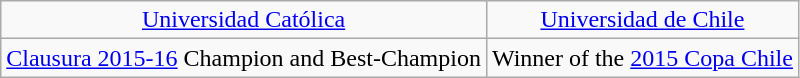<table class="wikitable" style="text-align:center">
<tr>
<td> <a href='#'>Universidad Católica</a></td>
<td> <a href='#'>Universidad de Chile</a></td>
</tr>
<tr>
<td><a href='#'>Clausura 2015-16</a> Champion and Best-Champion</td>
<td>Winner of the <a href='#'>2015 Copa Chile</a></td>
</tr>
</table>
